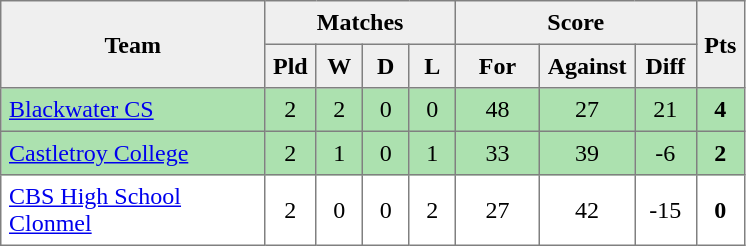<table style=border-collapse:collapse border=1 cellspacing=0 cellpadding=5>
<tr align=center bgcolor=#efefef>
<th rowspan=2 width=165>Team</th>
<th colspan=4>Matches</th>
<th colspan=3>Score</th>
<th rowspan=2width=20>Pts</th>
</tr>
<tr align=center bgcolor=#efefef>
<th width=20>Pld</th>
<th width=20>W</th>
<th width=20>D</th>
<th width=20>L</th>
<th width=45>For</th>
<th width=45>Against</th>
<th width=30>Diff</th>
</tr>
<tr align=center style="background:#ACE1AF;">
<td style="text-align:left;"><a href='#'>Blackwater CS</a></td>
<td>2</td>
<td>2</td>
<td>0</td>
<td>0</td>
<td>48</td>
<td>27</td>
<td>21</td>
<td><strong>4</strong></td>
</tr>
<tr align=center style="background:#ACE1AF;">
<td style="text-align:left;"><a href='#'>Castletroy College</a></td>
<td>2</td>
<td>1</td>
<td>0</td>
<td>1</td>
<td>33</td>
<td>39</td>
<td>-6</td>
<td><strong>2</strong></td>
</tr>
<tr align=center>
<td style="text-align:left;"><a href='#'>CBS High School Clonmel</a></td>
<td>2</td>
<td>0</td>
<td>0</td>
<td>2</td>
<td>27</td>
<td>42</td>
<td>-15</td>
<td><strong>0</strong></td>
</tr>
</table>
